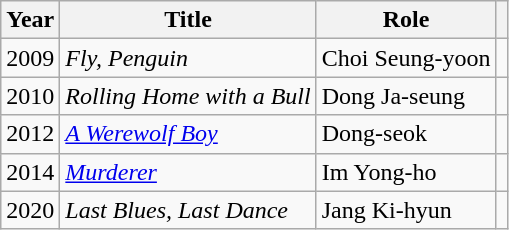<table class="wikitable sortable">
<tr>
<th>Year</th>
<th>Title</th>
<th>Role</th>
<th></th>
</tr>
<tr>
<td>2009</td>
<td><em>Fly, Penguin</em></td>
<td>Choi Seung-yoon</td>
<td></td>
</tr>
<tr>
<td>2010</td>
<td><em>Rolling Home with a Bull</em></td>
<td>Dong Ja-seung</td>
<td></td>
</tr>
<tr>
<td>2012</td>
<td><em><a href='#'>A Werewolf Boy</a></em></td>
<td>Dong-seok</td>
<td></td>
</tr>
<tr>
<td>2014</td>
<td><em><a href='#'>Murderer</a></em></td>
<td>Im Yong-ho</td>
<td></td>
</tr>
<tr>
<td>2020</td>
<td><em>Last Blues, Last Dance</em></td>
<td>Jang Ki-hyun</td>
<td></td>
</tr>
</table>
